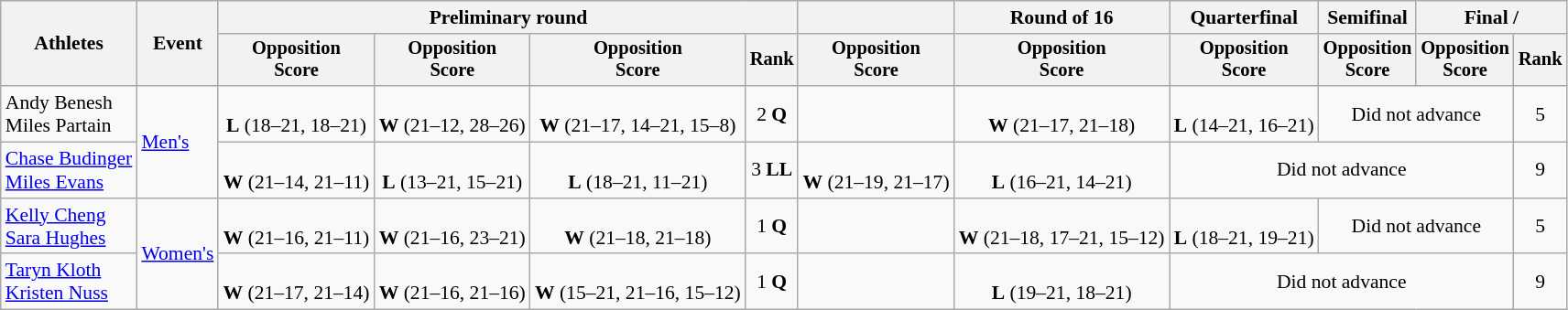<table class=wikitable style=font-size:90%;text-align:center>
<tr>
<th rowspan=2>Athletes</th>
<th rowspan=2>Event</th>
<th colspan=4>Preliminary round</th>
<th></th>
<th>Round of 16</th>
<th>Quarterfinal</th>
<th>Semifinal</th>
<th colspan=2>Final / </th>
</tr>
<tr style=font-size:95%>
<th>Opposition<br>Score</th>
<th>Opposition<br>Score</th>
<th>Opposition<br>Score</th>
<th>Rank</th>
<th>Opposition<br>Score</th>
<th>Opposition<br>Score</th>
<th>Opposition<br>Score</th>
<th>Opposition<br>Score</th>
<th>Opposition<br>Score</th>
<th>Rank</th>
</tr>
<tr>
<td align=left>Andy Benesh<br>Miles Partain</td>
<td align=left rowspan=2><a href='#'>Men's</a></td>
<td><br><strong>L</strong> (18–21, 18–21)</td>
<td><br><strong>W</strong> (21–12, 28–26)</td>
<td><br><strong>W</strong> (21–17, 14–21, 15–8)</td>
<td>2 <strong>Q</strong></td>
<td></td>
<td><br><strong>W</strong> (21–17, 21–18)</td>
<td><br><strong>L</strong> (14–21, 16–21)</td>
<td colspan=2>Did not advance</td>
<td>5</td>
</tr>
<tr>
<td align=left><a href='#'>Chase Budinger</a><br><a href='#'>Miles Evans</a></td>
<td><br><strong>W</strong> (21–14, 21–11)</td>
<td><br><strong>L</strong> (13–21, 15–21)</td>
<td><br><strong>L</strong> (18–21, 11–21)</td>
<td>3 <strong>LL</strong></td>
<td><br><strong>W</strong> (21–19, 21–17)</td>
<td><br><strong>L</strong> (16–21, 14–21)</td>
<td colspan=3>Did not advance</td>
<td>9</td>
</tr>
<tr>
<td align=left><a href='#'>Kelly Cheng</a><br><a href='#'>Sara Hughes</a></td>
<td align=left rowspan=2><a href='#'>Women's</a></td>
<td><br><strong>W</strong> (21–16, 21–11)</td>
<td><br><strong>W</strong> (21–16, 23–21)</td>
<td><br><strong>W</strong> (21–18, 21–18)</td>
<td>1 <strong>Q</strong></td>
<td></td>
<td><br><strong>W</strong> (21–18, 17–21, 15–12)</td>
<td><br><strong>L</strong> (18–21, 19–21)</td>
<td colspan=2>Did not advance</td>
<td>5</td>
</tr>
<tr>
<td align=left><a href='#'>Taryn Kloth</a><br><a href='#'>Kristen Nuss</a></td>
<td><br><strong>W</strong> (21–17, 21–14)</td>
<td><br><strong>W</strong> (21–16, 21–16)</td>
<td><br><strong>W</strong> (15–21, 21–16, 15–12)</td>
<td>1 <strong>Q</strong></td>
<td></td>
<td><br><strong>L</strong> (19–21, 18–21)</td>
<td colspan=3>Did not advance</td>
<td>9</td>
</tr>
</table>
